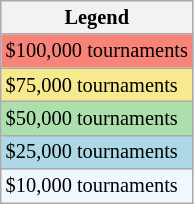<table class=wikitable style="font-size:85%">
<tr>
<th>Legend</th>
</tr>
<tr style="background:#f88379;">
<td>$100,000 tournaments</td>
</tr>
<tr style="background:#f7e98e;">
<td>$75,000 tournaments</td>
</tr>
<tr style="background:#addfad;">
<td>$50,000 tournaments</td>
</tr>
<tr style="background:lightblue;">
<td>$25,000 tournaments</td>
</tr>
<tr style="background:#f0f8ff;">
<td>$10,000 tournaments</td>
</tr>
</table>
